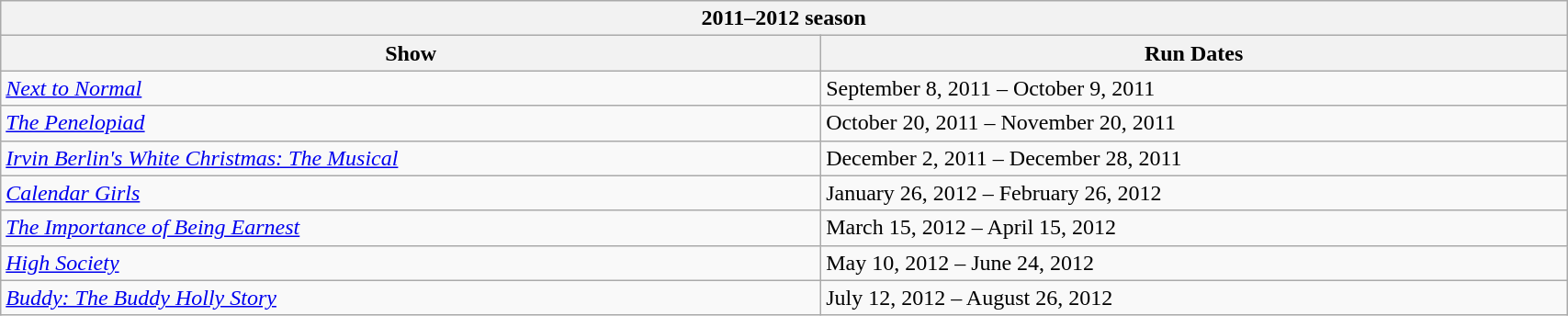<table class="wikitable collapsible collapsed" width=90%>
<tr>
<th colspan=4>2011–2012 season</th>
</tr>
<tr>
<th>Show</th>
<th>Run Dates</th>
</tr>
<tr>
<td><em><a href='#'>Next to Normal</a></em></td>
<td>September 8, 2011 – October 9, 2011</td>
</tr>
<tr>
<td><em><a href='#'>The Penelopiad</a></em></td>
<td>October 20, 2011 – November 20, 2011</td>
</tr>
<tr>
<td><em><a href='#'>Irvin Berlin's White Christmas: The Musical</a></em></td>
<td>December 2, 2011 – December 28, 2011</td>
</tr>
<tr>
<td><em><a href='#'>Calendar Girls</a></em></td>
<td>January 26, 2012 – February 26, 2012</td>
</tr>
<tr>
<td><em><a href='#'>The Importance of Being Earnest</a></em></td>
<td>March 15, 2012 – April 15, 2012</td>
</tr>
<tr>
<td><em><a href='#'>High Society</a></em></td>
<td>May 10, 2012 – June 24, 2012</td>
</tr>
<tr>
<td><em><a href='#'>Buddy: The Buddy Holly Story</a></em></td>
<td>July 12, 2012 – August 26, 2012</td>
</tr>
</table>
